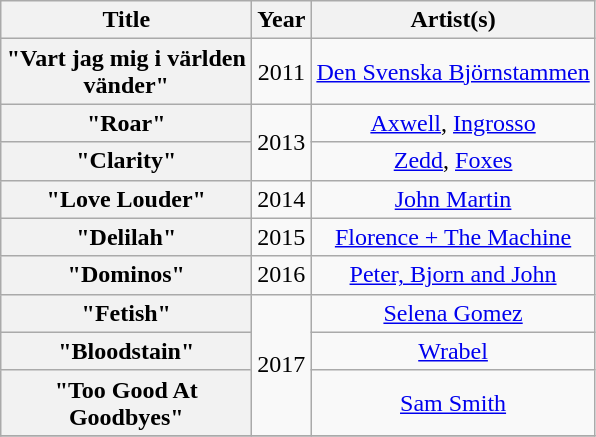<table class="wikitable plainrowheaders" style="text-align:center;">
<tr>
<th scope="col" style="width:160px;">Title</th>
<th scope="col">Year</th>
<th scope="col">Artist(s)</th>
</tr>
<tr>
<th scope="row">"Vart jag mig i världen vänder"<br></th>
<td>2011</td>
<td><a href='#'>Den Svenska Björnstammen</a></td>
</tr>
<tr>
<th scope="row">"Roar"<br></th>
<td rowspan="2">2013</td>
<td><a href='#'>Axwell</a>, <a href='#'>Ingrosso</a></td>
</tr>
<tr>
<th scope="row">"Clarity"<br></th>
<td><a href='#'>Zedd</a>, <a href='#'>Foxes</a></td>
</tr>
<tr>
<th scope="row">"Love Louder"<br></th>
<td>2014</td>
<td><a href='#'>John Martin</a></td>
</tr>
<tr>
<th scope="row">"Delilah"<br></th>
<td>2015</td>
<td><a href='#'>Florence + The Machine</a></td>
</tr>
<tr>
<th scope="row">"Dominos"<br></th>
<td>2016</td>
<td><a href='#'>Peter, Bjorn and John</a></td>
</tr>
<tr>
<th scope="row">"Fetish"<br></th>
<td rowspan="3">2017</td>
<td><a href='#'>Selena Gomez</a></td>
</tr>
<tr>
<th scope="row">"Bloodstain"<br></th>
<td><a href='#'>Wrabel</a></td>
</tr>
<tr>
<th scope="row">"Too Good At Goodbyes"<br></th>
<td><a href='#'>Sam Smith</a></td>
</tr>
<tr>
</tr>
</table>
